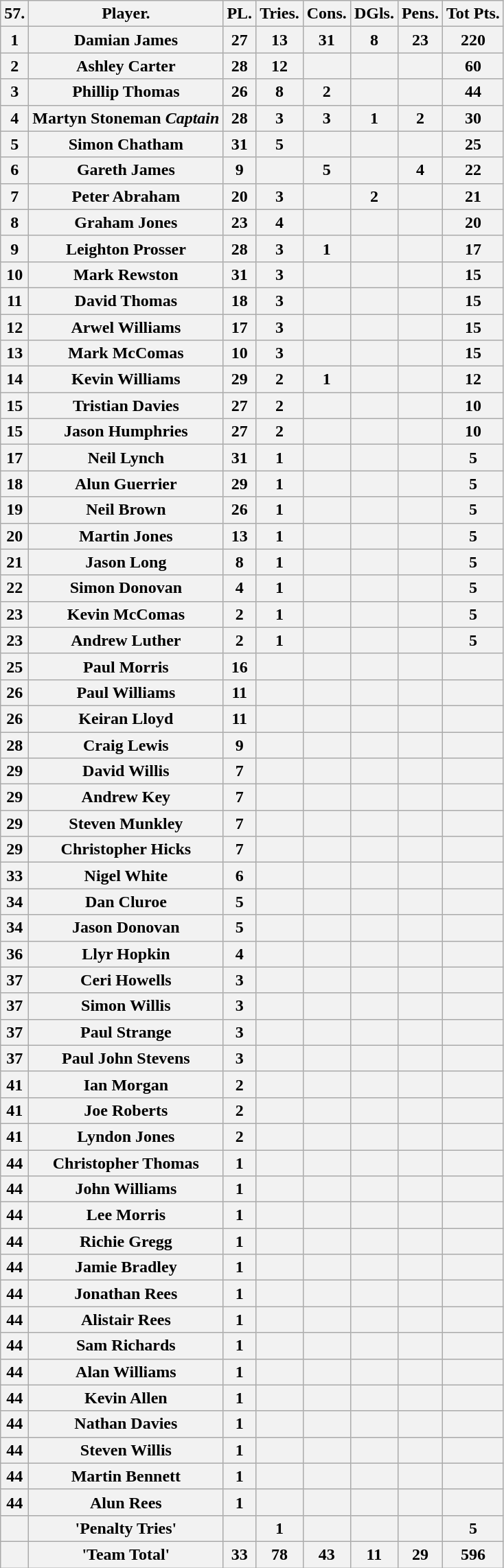<table class="wikitable">
<tr>
<th>57.</th>
<th>Player.</th>
<th>PL.</th>
<th>Tries.</th>
<th>Cons.</th>
<th>DGls.</th>
<th>Pens.</th>
<th>Tot Pts.</th>
</tr>
<tr>
<th>1</th>
<th>Damian James</th>
<th>27</th>
<th>13</th>
<th>31</th>
<th>8</th>
<th>23</th>
<th>220</th>
</tr>
<tr>
<th>2</th>
<th>Ashley Carter</th>
<th>28</th>
<th>12</th>
<th></th>
<th></th>
<th></th>
<th>60</th>
</tr>
<tr>
<th>3</th>
<th>Phillip Thomas</th>
<th>26</th>
<th>8</th>
<th>2</th>
<th></th>
<th></th>
<th>44</th>
</tr>
<tr>
<th>4</th>
<th>Martyn Stoneman  <em>Captain</em></th>
<th>28</th>
<th>3</th>
<th>3</th>
<th>1</th>
<th>2</th>
<th>30</th>
</tr>
<tr>
<th>5</th>
<th>Simon Chatham</th>
<th>31</th>
<th>5</th>
<th></th>
<th></th>
<th></th>
<th>25</th>
</tr>
<tr>
<th>6</th>
<th>Gareth James</th>
<th>9</th>
<th></th>
<th>5</th>
<th></th>
<th>4</th>
<th>22</th>
</tr>
<tr>
<th>7</th>
<th>Peter Abraham</th>
<th>20</th>
<th>3</th>
<th></th>
<th>2</th>
<th></th>
<th>21</th>
</tr>
<tr>
<th>8</th>
<th>Graham Jones</th>
<th>23</th>
<th>4</th>
<th></th>
<th></th>
<th></th>
<th>20</th>
</tr>
<tr>
<th>9</th>
<th>Leighton Prosser</th>
<th>28</th>
<th>3</th>
<th>1</th>
<th></th>
<th></th>
<th>17</th>
</tr>
<tr>
<th>10</th>
<th>Mark Rewston</th>
<th>31</th>
<th>3</th>
<th></th>
<th></th>
<th></th>
<th>15</th>
</tr>
<tr>
<th>11</th>
<th>David Thomas</th>
<th>18</th>
<th>3</th>
<th></th>
<th></th>
<th></th>
<th>15</th>
</tr>
<tr>
<th>12</th>
<th>Arwel Williams</th>
<th>17</th>
<th>3</th>
<th></th>
<th></th>
<th></th>
<th>15</th>
</tr>
<tr>
<th>13</th>
<th>Mark McComas</th>
<th>10</th>
<th>3</th>
<th></th>
<th></th>
<th></th>
<th>15</th>
</tr>
<tr>
<th>14</th>
<th>Kevin Williams</th>
<th>29</th>
<th>2</th>
<th>1</th>
<th></th>
<th></th>
<th>12</th>
</tr>
<tr>
<th>15</th>
<th>Tristian Davies</th>
<th>27</th>
<th>2</th>
<th></th>
<th></th>
<th></th>
<th>10</th>
</tr>
<tr>
<th>15</th>
<th>Jason Humphries</th>
<th>27</th>
<th>2</th>
<th></th>
<th></th>
<th></th>
<th>10</th>
</tr>
<tr>
<th>17</th>
<th>Neil Lynch</th>
<th>31</th>
<th>1</th>
<th></th>
<th></th>
<th></th>
<th>5</th>
</tr>
<tr>
<th>18</th>
<th>Alun Guerrier</th>
<th>29</th>
<th>1</th>
<th></th>
<th></th>
<th></th>
<th>5</th>
</tr>
<tr>
<th>19</th>
<th>Neil Brown</th>
<th>26</th>
<th>1</th>
<th></th>
<th></th>
<th></th>
<th>5</th>
</tr>
<tr>
<th>20</th>
<th>Martin Jones</th>
<th>13</th>
<th>1</th>
<th></th>
<th></th>
<th></th>
<th>5</th>
</tr>
<tr>
<th>21</th>
<th>Jason Long</th>
<th>8</th>
<th>1</th>
<th></th>
<th></th>
<th></th>
<th>5</th>
</tr>
<tr>
<th>22</th>
<th>Simon Donovan</th>
<th>4</th>
<th>1</th>
<th></th>
<th></th>
<th></th>
<th>5</th>
</tr>
<tr>
<th>23</th>
<th>Kevin McComas</th>
<th>2</th>
<th>1</th>
<th></th>
<th></th>
<th></th>
<th>5</th>
</tr>
<tr>
<th>23</th>
<th>Andrew Luther</th>
<th>2</th>
<th>1</th>
<th></th>
<th></th>
<th></th>
<th>5</th>
</tr>
<tr>
<th>25</th>
<th>Paul Morris</th>
<th>16</th>
<th></th>
<th></th>
<th></th>
<th></th>
<th></th>
</tr>
<tr>
<th>26</th>
<th>Paul Williams</th>
<th>11</th>
<th></th>
<th></th>
<th></th>
<th></th>
<th></th>
</tr>
<tr>
<th>26</th>
<th>Keiran Lloyd</th>
<th>11</th>
<th></th>
<th></th>
<th></th>
<th></th>
<th></th>
</tr>
<tr>
<th>28</th>
<th>Craig Lewis</th>
<th>9</th>
<th></th>
<th></th>
<th></th>
<th></th>
<th></th>
</tr>
<tr>
<th>29</th>
<th>David Willis</th>
<th>7</th>
<th></th>
<th></th>
<th></th>
<th></th>
<th></th>
</tr>
<tr>
<th>29</th>
<th>Andrew Key</th>
<th>7</th>
<th></th>
<th></th>
<th></th>
<th></th>
<th></th>
</tr>
<tr>
<th>29</th>
<th>Steven Munkley</th>
<th>7</th>
<th></th>
<th></th>
<th></th>
<th></th>
<th></th>
</tr>
<tr>
<th>29</th>
<th>Christopher Hicks</th>
<th>7</th>
<th></th>
<th></th>
<th></th>
<th></th>
<th></th>
</tr>
<tr>
<th>33</th>
<th>Nigel White</th>
<th>6</th>
<th></th>
<th></th>
<th></th>
<th></th>
<th></th>
</tr>
<tr>
<th>34</th>
<th>Dan Cluroe</th>
<th>5</th>
<th></th>
<th></th>
<th></th>
<th></th>
<th></th>
</tr>
<tr>
<th>34</th>
<th>Jason Donovan</th>
<th>5</th>
<th></th>
<th></th>
<th></th>
<th></th>
<th></th>
</tr>
<tr>
<th>36</th>
<th>Llyr Hopkin</th>
<th>4</th>
<th></th>
<th></th>
<th></th>
<th></th>
<th></th>
</tr>
<tr>
<th>37</th>
<th>Ceri Howells</th>
<th>3</th>
<th></th>
<th></th>
<th></th>
<th></th>
<th></th>
</tr>
<tr>
<th>37</th>
<th>Simon Willis</th>
<th>3</th>
<th></th>
<th></th>
<th></th>
<th></th>
<th></th>
</tr>
<tr>
<th>37</th>
<th>Paul Strange</th>
<th>3</th>
<th></th>
<th></th>
<th></th>
<th></th>
<th></th>
</tr>
<tr>
<th>37</th>
<th>Paul John Stevens</th>
<th>3</th>
<th></th>
<th></th>
<th></th>
<th></th>
<th></th>
</tr>
<tr>
<th>41</th>
<th>Ian Morgan</th>
<th>2</th>
<th></th>
<th></th>
<th></th>
<th></th>
<th></th>
</tr>
<tr>
<th>41</th>
<th>Joe Roberts</th>
<th>2</th>
<th></th>
<th></th>
<th></th>
<th></th>
<th></th>
</tr>
<tr>
<th>41</th>
<th>Lyndon Jones</th>
<th>2</th>
<th></th>
<th></th>
<th></th>
<th></th>
<th></th>
</tr>
<tr>
<th>44</th>
<th>Christopher Thomas</th>
<th>1</th>
<th></th>
<th></th>
<th></th>
<th></th>
<th></th>
</tr>
<tr>
<th>44</th>
<th>John Williams</th>
<th>1</th>
<th></th>
<th></th>
<th></th>
<th></th>
<th></th>
</tr>
<tr>
<th>44</th>
<th>Lee Morris</th>
<th>1</th>
<th></th>
<th></th>
<th></th>
<th></th>
<th></th>
</tr>
<tr>
<th>44</th>
<th>Richie Gregg</th>
<th>1</th>
<th></th>
<th></th>
<th></th>
<th></th>
<th></th>
</tr>
<tr>
<th>44</th>
<th>Jamie Bradley</th>
<th>1</th>
<th></th>
<th></th>
<th></th>
<th></th>
<th></th>
</tr>
<tr>
<th>44</th>
<th>Jonathan Rees</th>
<th>1</th>
<th></th>
<th></th>
<th></th>
<th></th>
<th></th>
</tr>
<tr>
<th>44</th>
<th>Alistair Rees</th>
<th>1</th>
<th></th>
<th></th>
<th></th>
<th></th>
<th></th>
</tr>
<tr>
<th>44</th>
<th>Sam Richards</th>
<th>1</th>
<th></th>
<th></th>
<th></th>
<th></th>
<th></th>
</tr>
<tr>
<th>44</th>
<th>Alan Williams</th>
<th>1</th>
<th></th>
<th></th>
<th></th>
<th></th>
<th></th>
</tr>
<tr>
<th>44</th>
<th>Kevin Allen</th>
<th>1</th>
<th></th>
<th></th>
<th></th>
<th></th>
<th></th>
</tr>
<tr>
<th>44</th>
<th>Nathan Davies</th>
<th>1</th>
<th></th>
<th></th>
<th></th>
<th></th>
<th></th>
</tr>
<tr>
<th>44</th>
<th>Steven Willis</th>
<th>1</th>
<th></th>
<th></th>
<th></th>
<th></th>
<th></th>
</tr>
<tr>
<th>44</th>
<th>Martin Bennett</th>
<th>1</th>
<th></th>
<th></th>
<th></th>
<th></th>
<th></th>
</tr>
<tr>
<th>44</th>
<th>Alun Rees</th>
<th>1</th>
<th></th>
<th></th>
<th></th>
<th></th>
<th></th>
</tr>
<tr>
<th></th>
<th>'Penalty Tries'</th>
<th></th>
<th>1</th>
<th></th>
<th></th>
<th></th>
<th>5</th>
</tr>
<tr>
<th></th>
<th>'Team Total'</th>
<th>33</th>
<th>78</th>
<th>43</th>
<th>11</th>
<th>29</th>
<th>596</th>
</tr>
</table>
